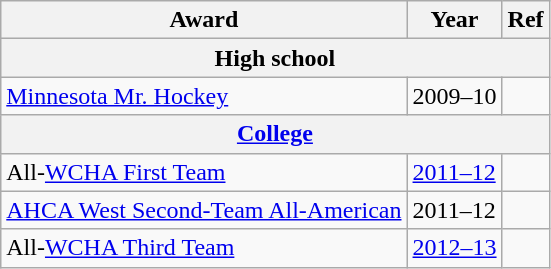<table class="wikitable">
<tr>
<th>Award</th>
<th>Year</th>
<th>Ref</th>
</tr>
<tr>
<th colspan="3">High school</th>
</tr>
<tr>
<td><a href='#'>Minnesota Mr. Hockey</a></td>
<td>2009–10</td>
<td></td>
</tr>
<tr>
<th colspan="3"><a href='#'>College</a></th>
</tr>
<tr>
<td>All-<a href='#'>WCHA First Team</a></td>
<td><a href='#'>2011–12</a></td>
<td></td>
</tr>
<tr>
<td><a href='#'>AHCA West Second-Team All-American</a></td>
<td>2011–12</td>
<td></td>
</tr>
<tr>
<td>All-<a href='#'>WCHA Third Team</a></td>
<td><a href='#'>2012–13</a></td>
<td></td>
</tr>
</table>
